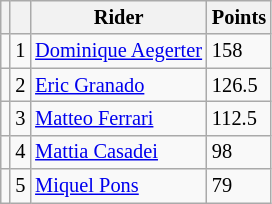<table class="wikitable" style="font-size: 85%;">
<tr>
<th></th>
<th></th>
<th>Rider</th>
<th>Points</th>
</tr>
<tr>
<td></td>
<td align=center>1</td>
<td> <a href='#'>Dominique Aegerter</a></td>
<td align=left>158</td>
</tr>
<tr>
<td></td>
<td align=center>2</td>
<td> <a href='#'>Eric Granado</a></td>
<td align=left>126.5</td>
</tr>
<tr>
<td></td>
<td align=center>3</td>
<td> <a href='#'>Matteo Ferrari</a></td>
<td align=left>112.5</td>
</tr>
<tr>
<td></td>
<td align=center>4</td>
<td> <a href='#'>Mattia Casadei</a></td>
<td align=left>98</td>
</tr>
<tr>
<td></td>
<td align=center>5</td>
<td> <a href='#'>Miquel Pons</a></td>
<td align=left>79</td>
</tr>
</table>
